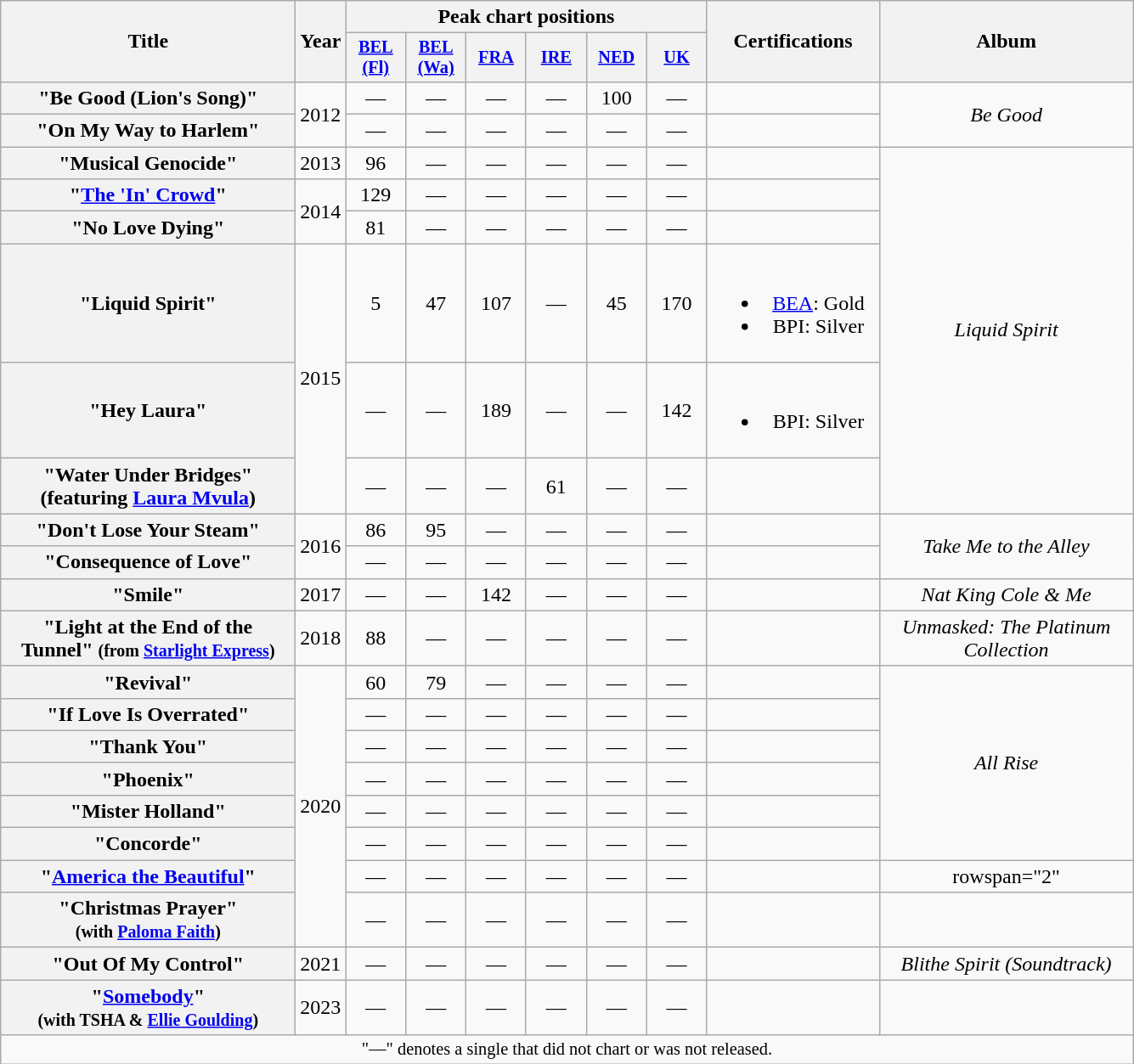<table class="wikitable plainrowheaders" style="text-align:center;">
<tr>
<th scope="col" rowspan="2" style="width:14em;">Title</th>
<th scope="col" rowspan="2" style="width:1em;">Year</th>
<th scope="col" colspan="6">Peak chart positions</th>
<th scope="col" rowspan="2" style="width:8em;">Certifications</th>
<th scope="col" rowspan="2" style="width:12em;">Album</th>
</tr>
<tr>
<th scope="col" style="width:3em;font-size:85%;"><a href='#'>BEL (Fl)</a><br></th>
<th scope="col" style="width:3em;font-size:85%;"><a href='#'>BEL (Wa)</a><br></th>
<th scope="col" style="width:3em;font-size:85%;"><a href='#'>FRA</a><br></th>
<th scope="col" style="width:3em;font-size:85%;"><a href='#'>IRE</a><br></th>
<th scope="col" style="width:3em;font-size:85%;"><a href='#'>NED</a><br></th>
<th scope="col" style="width:3em;font-size:85%;"><a href='#'>UK</a><br></th>
</tr>
<tr>
<th scope="row">"Be Good (Lion's Song)"</th>
<td rowspan="2">2012</td>
<td>—</td>
<td>—</td>
<td>—</td>
<td>—</td>
<td>100</td>
<td>—</td>
<td></td>
<td rowspan="2"><em>Be Good</em></td>
</tr>
<tr>
<th scope="row">"On My Way to Harlem"</th>
<td>—</td>
<td>—</td>
<td>—</td>
<td>—</td>
<td>—</td>
<td>—</td>
<td></td>
</tr>
<tr>
<th scope="row">"Musical Genocide"</th>
<td>2013</td>
<td>96</td>
<td>—</td>
<td>—</td>
<td>—</td>
<td>—</td>
<td>—</td>
<td></td>
<td rowspan="6"><em>Liquid Spirit</em></td>
</tr>
<tr>
<th scope="row">"<a href='#'>The 'In' Crowd</a>"</th>
<td rowspan="2">2014</td>
<td>129</td>
<td>—</td>
<td>—</td>
<td>—</td>
<td>—</td>
<td>—</td>
<td></td>
</tr>
<tr>
<th scope="row">"No Love Dying"</th>
<td>81</td>
<td>—</td>
<td>—</td>
<td>—</td>
<td>—</td>
<td>—</td>
<td></td>
</tr>
<tr>
<th scope="row">"Liquid Spirit"</th>
<td rowspan="3">2015</td>
<td>5</td>
<td>47</td>
<td>107</td>
<td>—</td>
<td>45</td>
<td>170</td>
<td><br><ul><li><a href='#'>BEA</a>: Gold</li><li>BPI: Silver</li></ul></td>
</tr>
<tr>
<th scope="row">"Hey Laura"</th>
<td>—</td>
<td>—</td>
<td>189</td>
<td>—</td>
<td>—</td>
<td>142</td>
<td><br><ul><li>BPI: Silver</li></ul></td>
</tr>
<tr>
<th scope="row">"Water Under Bridges"<br><span>(featuring <a href='#'>Laura Mvula</a>)</span></th>
<td>—</td>
<td>—</td>
<td>—</td>
<td>61</td>
<td>—</td>
<td>—</td>
<td></td>
</tr>
<tr>
<th scope="row">"Don't Lose Your Steam"</th>
<td rowspan="2">2016</td>
<td>86</td>
<td>95</td>
<td>—</td>
<td>—</td>
<td>—</td>
<td>—</td>
<td></td>
<td rowspan="2"><em>Take Me to the Alley</em></td>
</tr>
<tr>
<th scope="row">"Consequence of Love"</th>
<td>—</td>
<td>—</td>
<td>—</td>
<td>—</td>
<td>—</td>
<td>—</td>
</tr>
<tr>
<th scope="row">"Smile"</th>
<td>2017</td>
<td>—</td>
<td>—</td>
<td>142<br></td>
<td>—</td>
<td>—</td>
<td>—</td>
<td></td>
<td><em>Nat King Cole & Me</em></td>
</tr>
<tr>
<th scope="row">"Light at the End of the Tunnel" <small>(from <a href='#'>Starlight Express</a>)</small></th>
<td>2018</td>
<td>88</td>
<td>—</td>
<td>—</td>
<td>—</td>
<td>—</td>
<td>—</td>
<td></td>
<td><em>Unmasked: The Platinum Collection</em></td>
</tr>
<tr>
<th scope="row">"Revival"</th>
<td rowspan="8">2020</td>
<td>60</td>
<td>79</td>
<td>—</td>
<td>—</td>
<td>—</td>
<td>—</td>
<td></td>
<td rowspan="6"><em>All Rise</em></td>
</tr>
<tr>
<th scope="row">"If Love Is Overrated"</th>
<td>—</td>
<td>—</td>
<td>—</td>
<td>—</td>
<td>—</td>
<td>—</td>
<td></td>
</tr>
<tr>
<th scope="row">"Thank You"</th>
<td>—</td>
<td>—</td>
<td>—</td>
<td>—</td>
<td>—</td>
<td>—</td>
<td></td>
</tr>
<tr>
<th scope="row">"Phoenix"</th>
<td>—</td>
<td>—</td>
<td>—</td>
<td>—</td>
<td>—</td>
<td>—</td>
<td></td>
</tr>
<tr>
<th scope="row">"Mister Holland"</th>
<td>—</td>
<td>—</td>
<td>—</td>
<td>—</td>
<td>—</td>
<td>—</td>
<td></td>
</tr>
<tr>
<th scope="row">"Concorde"</th>
<td>—</td>
<td>—</td>
<td>—</td>
<td>—</td>
<td>—</td>
<td>—</td>
<td></td>
</tr>
<tr>
<th scope="row">"<a href='#'>America the Beautiful</a>"</th>
<td>—</td>
<td>—</td>
<td>—</td>
<td>—</td>
<td>—</td>
<td>—</td>
<td></td>
<td>rowspan="2" </td>
</tr>
<tr>
<th scope="row">"Christmas Prayer"<br><small>(with <a href='#'>Paloma Faith</a>)</small></th>
<td>—</td>
<td>—</td>
<td>—</td>
<td>—</td>
<td>—</td>
<td>—</td>
<td></td>
</tr>
<tr>
<th scope="row">"Out Of My Control"</th>
<td>2021</td>
<td>—</td>
<td>—</td>
<td>—</td>
<td>—</td>
<td>—</td>
<td>—</td>
<td></td>
<td><em>Blithe Spirit (Soundtrack)</em></td>
</tr>
<tr>
<th scope="row">"<a href='#'>Somebody</a>"<br><small>(with TSHA & <a href='#'>Ellie Goulding</a>)<br></small></th>
<td>2023</td>
<td>—</td>
<td>—</td>
<td>—</td>
<td>—</td>
<td>—</td>
<td>—</td>
<td></td>
<td></td>
</tr>
<tr>
<td colspan="21" style="text-align:center; font-size:85%;">"—" denotes a single that did not chart or was not released.</td>
</tr>
</table>
